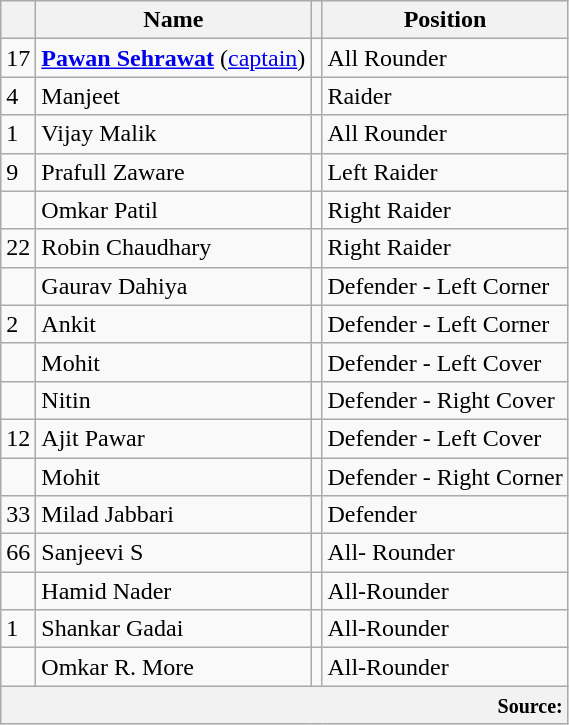<table class="wikitable sortable" style="text-align: left">
<tr>
<th style="text-align:center;"></th>
<th style="text-align:center;">Name</th>
<th style="text-align:center;"></th>
<th style="text-align:center;">Position</th>
</tr>
<tr>
<td>17</td>
<td><strong><a href='#'>Pawan Sehrawat</a></strong> (<a href='#'>captain</a>)</td>
<td></td>
<td>All Rounder</td>
</tr>
<tr>
<td>4</td>
<td>Manjeet</td>
<td></td>
<td>Raider</td>
</tr>
<tr>
<td>1</td>
<td>Vijay Malik</td>
<td></td>
<td>All Rounder</td>
</tr>
<tr>
<td>9</td>
<td>Prafull Zaware</td>
<td></td>
<td>Left Raider</td>
</tr>
<tr>
<td></td>
<td>Omkar Patil</td>
<td></td>
<td>Right Raider</td>
</tr>
<tr>
<td>22</td>
<td>Robin Chaudhary</td>
<td></td>
<td>Right Raider</td>
</tr>
<tr>
<td></td>
<td>Gaurav Dahiya</td>
<td></td>
<td>Defender - Left Corner</td>
</tr>
<tr>
<td>2</td>
<td>Ankit</td>
<td></td>
<td>Defender - Left Corner</td>
</tr>
<tr>
<td></td>
<td>Mohit</td>
<td></td>
<td>Defender - Left Cover</td>
</tr>
<tr>
<td></td>
<td>Nitin</td>
<td></td>
<td>Defender - Right Cover</td>
</tr>
<tr>
<td>12</td>
<td>Ajit Pawar</td>
<td></td>
<td>Defender - Left Cover</td>
</tr>
<tr>
<td></td>
<td>Mohit</td>
<td></td>
<td>Defender - Right Corner</td>
</tr>
<tr>
<td>33</td>
<td>Milad Jabbari</td>
<td></td>
<td>Defender</td>
</tr>
<tr>
<td>66</td>
<td>Sanjeevi S</td>
<td></td>
<td>All- Rounder</td>
</tr>
<tr>
<td></td>
<td>Hamid Nader</td>
<td></td>
<td>All-Rounder</td>
</tr>
<tr>
<td>1</td>
<td>Shankar Gadai</td>
<td></td>
<td>All-Rounder</td>
</tr>
<tr>
<td></td>
<td>Omkar R. More</td>
<td></td>
<td>All-Rounder</td>
</tr>
<tr>
<th colspan="6" style="text-align:right;"><small>Source:</small></th>
</tr>
</table>
